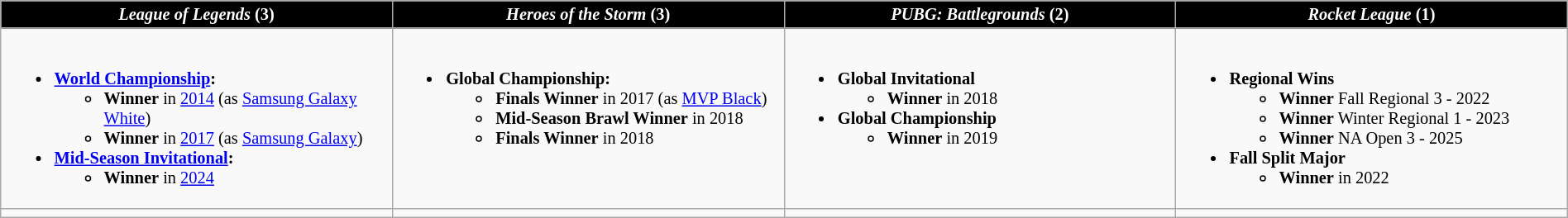<table class="wikitable centre" width="100%" align="center" style="font-size:85%">
<tr>
<th width="25%" style="color:#FFFFFF; background:#000000;"><em>League of Legends</em> (3)</th>
<th width="25%" style="color:#FFFFFF; background:#000000;"><em>Heroes of the Storm</em> (3)</th>
<th width="25%" style="color:#FFFFFF; background:#000000;"><em>PUBG: Battlegrounds</em> (2)</th>
<th width="25%" style="color:#FFFFFF; background:#000000;"><em>Rocket League</em> (1)</th>
</tr>
<tr style="vertical-align:top;">
<td><br><ul><li><strong><a href='#'>World Championship</a>:</strong><ul><li><strong>Winner</strong> in <a href='#'>2014</a> (as <a href='#'>Samsung Galaxy White</a>)</li><li><strong>Winner</strong> in <a href='#'>2017</a> (as <a href='#'>Samsung Galaxy</a>)</li></ul></li><li><strong><a href='#'>Mid-Season Invitational</a>:</strong><ul><li><strong>Winner</strong> in <a href='#'>2024</a></li></ul></li></ul></td>
<td><br><ul><li><strong>Global Championship:</strong><ul><li><strong>Finals Winner</strong> in 2017 (as <a href='#'>MVP Black</a>)</li><li><strong>Mid-Season Brawl Winner</strong> in 2018</li><li><strong>Finals Winner</strong> in 2018</li></ul></li></ul></td>
<td><br><ul><li><strong>Global Invitational</strong><ul><li><strong>Winner</strong> in 2018</li></ul></li><li><strong>Global Championship</strong><ul><li><strong>Winner</strong> in 2019</li></ul></li></ul></td>
<td><br><ul><li><strong>Regional Wins</strong><ul><li><strong>Winner</strong> Fall Regional 3 - 2022</li><li><strong>Winner</strong> Winter Regional 1 - 2023</li><li><strong>Winner</strong> NA Open 3 - 2025</li></ul></li><li><strong>Fall Split Major</strong><ul><li><strong>Winner</strong> in 2022</li></ul></li></ul></td>
</tr>
<tr>
<td></td>
<td></td>
<td></td>
<td></td>
</tr>
</table>
